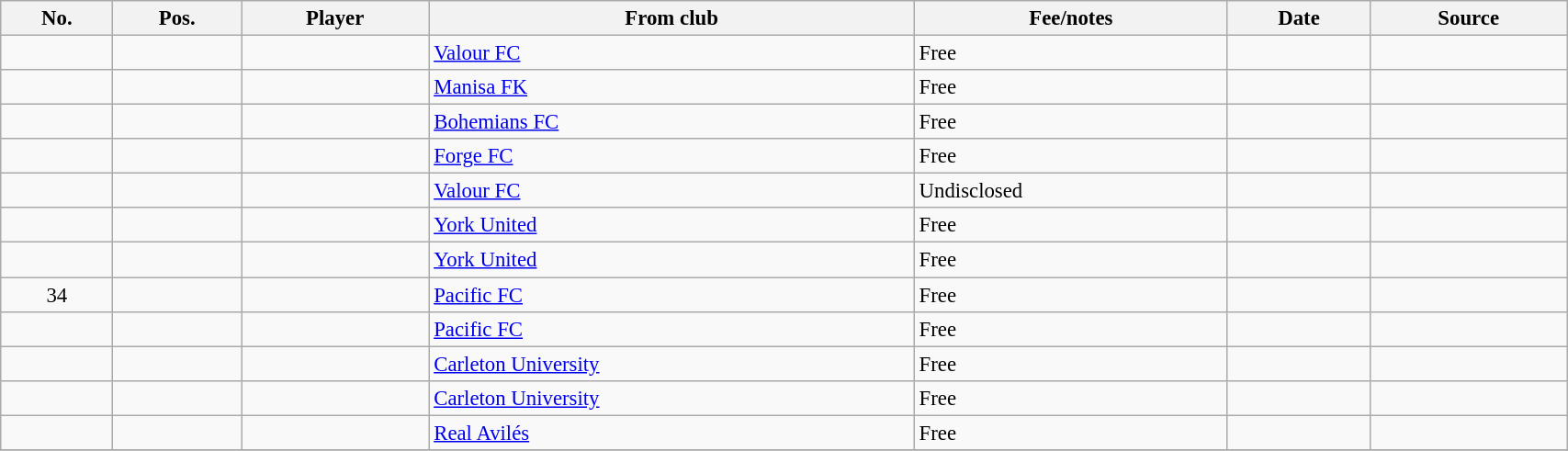<table class="wikitable sortable" style="width:90%; font-size:95%;">
<tr>
<th>No.</th>
<th>Pos.</th>
<th>Player</th>
<th>From club</th>
<th>Fee/notes</th>
<th>Date</th>
<th>Source</th>
</tr>
<tr>
<td align=center></td>
<td align=center></td>
<td></td>
<td> <a href='#'>Valour FC</a></td>
<td>Free</td>
<td></td>
<td></td>
</tr>
<tr>
<td align=center></td>
<td align=center></td>
<td></td>
<td> <a href='#'>Manisa FK</a></td>
<td>Free</td>
<td></td>
<td></td>
</tr>
<tr>
<td align=center></td>
<td align=center></td>
<td></td>
<td> <a href='#'>Bohemians FC</a></td>
<td>Free</td>
<td></td>
<td></td>
</tr>
<tr>
<td align=center></td>
<td align=center></td>
<td></td>
<td> <a href='#'>Forge FC</a></td>
<td>Free</td>
<td></td>
<td></td>
</tr>
<tr>
<td align=center></td>
<td align=center></td>
<td></td>
<td> <a href='#'>Valour FC</a></td>
<td>Undisclosed</td>
<td></td>
<td></td>
</tr>
<tr>
<td align=center></td>
<td align=center></td>
<td></td>
<td> <a href='#'>York United</a></td>
<td>Free</td>
<td></td>
<td></td>
</tr>
<tr>
<td align=center></td>
<td align=center></td>
<td></td>
<td> <a href='#'>York United</a></td>
<td>Free</td>
<td></td>
<td></td>
</tr>
<tr>
<td align=center>34</td>
<td align=center></td>
<td></td>
<td> <a href='#'>Pacific FC</a></td>
<td>Free</td>
<td></td>
<td></td>
</tr>
<tr>
<td align=center></td>
<td align=center></td>
<td></td>
<td> <a href='#'>Pacific FC</a></td>
<td>Free</td>
<td></td>
<td></td>
</tr>
<tr>
<td align=center></td>
<td align=center></td>
<td></td>
<td> <a href='#'>Carleton University</a></td>
<td>Free</td>
<td></td>
<td></td>
</tr>
<tr>
<td align=center></td>
<td align=center></td>
<td></td>
<td> <a href='#'>Carleton University</a></td>
<td>Free</td>
<td></td>
<td></td>
</tr>
<tr>
<td align=center></td>
<td align=center></td>
<td></td>
<td> <a href='#'>Real Avilés</a></td>
<td>Free</td>
<td></td>
<td></td>
</tr>
<tr>
</tr>
</table>
